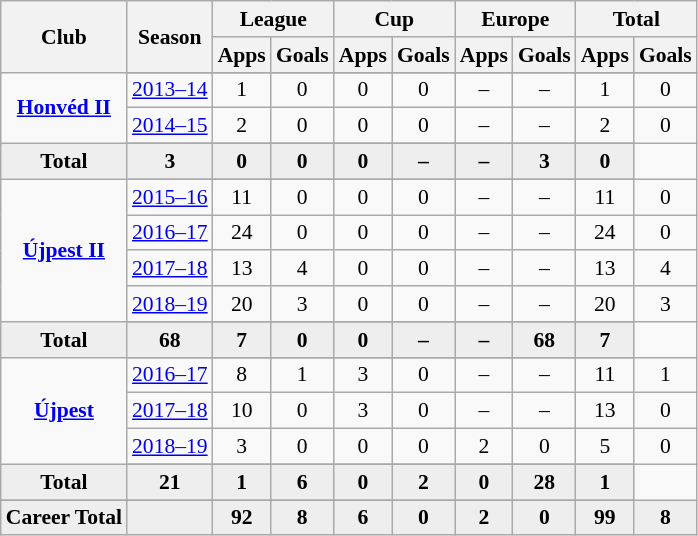<table class="wikitable" style="font-size:90%; text-align: center;">
<tr>
<th rowspan="2">Club</th>
<th rowspan="2">Season</th>
<th colspan="2">League</th>
<th colspan="2">Cup</th>
<th colspan="2">Europe</th>
<th colspan="2">Total</th>
</tr>
<tr>
<th>Apps</th>
<th>Goals</th>
<th>Apps</th>
<th>Goals</th>
<th>Apps</th>
<th>Goals</th>
<th>Apps</th>
<th>Goals</th>
</tr>
<tr ||-||-||-|->
<td rowspan="4" valign="center"><strong><a href='#'>Honvéd II</a></strong></td>
</tr>
<tr>
<td><a href='#'>2013–14</a></td>
<td>1</td>
<td>0</td>
<td>0</td>
<td>0</td>
<td>–</td>
<td>–</td>
<td>1</td>
<td>0</td>
</tr>
<tr>
<td><a href='#'>2014–15</a></td>
<td>2</td>
<td>0</td>
<td>0</td>
<td>0</td>
<td>–</td>
<td>–</td>
<td>2</td>
<td>0</td>
</tr>
<tr>
</tr>
<tr style="font-weight:bold; background-color:#eeeeee;">
<td>Total</td>
<td>3</td>
<td>0</td>
<td>0</td>
<td>0</td>
<td>–</td>
<td>–</td>
<td>3</td>
<td>0</td>
</tr>
<tr>
<td rowspan="6" valign="center"><strong><a href='#'>Újpest II</a></strong></td>
</tr>
<tr>
<td><a href='#'>2015–16</a></td>
<td>11</td>
<td>0</td>
<td>0</td>
<td>0</td>
<td>–</td>
<td>–</td>
<td>11</td>
<td>0</td>
</tr>
<tr>
<td><a href='#'>2016–17</a></td>
<td>24</td>
<td>0</td>
<td>0</td>
<td>0</td>
<td>–</td>
<td>–</td>
<td>24</td>
<td>0</td>
</tr>
<tr>
<td><a href='#'>2017–18</a></td>
<td>13</td>
<td>4</td>
<td>0</td>
<td>0</td>
<td>–</td>
<td>–</td>
<td>13</td>
<td>4</td>
</tr>
<tr>
<td><a href='#'>2018–19</a></td>
<td>20</td>
<td>3</td>
<td>0</td>
<td>0</td>
<td>–</td>
<td>–</td>
<td>20</td>
<td>3</td>
</tr>
<tr>
</tr>
<tr style="font-weight:bold; background-color:#eeeeee;">
<td>Total</td>
<td>68</td>
<td>7</td>
<td>0</td>
<td>0</td>
<td>–</td>
<td>–</td>
<td>68</td>
<td>7</td>
</tr>
<tr>
<td rowspan="5" valign="center"><strong><a href='#'>Újpest</a></strong></td>
</tr>
<tr>
<td><a href='#'>2016–17</a></td>
<td>8</td>
<td>1</td>
<td>3</td>
<td>0</td>
<td>–</td>
<td>–</td>
<td>11</td>
<td>1</td>
</tr>
<tr>
<td><a href='#'>2017–18</a></td>
<td>10</td>
<td>0</td>
<td>3</td>
<td>0</td>
<td>–</td>
<td>–</td>
<td>13</td>
<td>0</td>
</tr>
<tr>
<td><a href='#'>2018–19</a></td>
<td>3</td>
<td>0</td>
<td>0</td>
<td>0</td>
<td>2</td>
<td>0</td>
<td>5</td>
<td>0</td>
</tr>
<tr>
</tr>
<tr style="font-weight:bold; background-color:#eeeeee;">
<td>Total</td>
<td>21</td>
<td>1</td>
<td>6</td>
<td>0</td>
<td>2</td>
<td>0</td>
<td>28</td>
<td>1</td>
</tr>
<tr>
</tr>
<tr style="font-weight:bold; background-color:#eeeeee;">
<td rowspan="1" valign="top"><strong>Career Total</strong></td>
<td></td>
<td><strong>92</strong></td>
<td><strong>8</strong></td>
<td><strong>6</strong></td>
<td><strong>0</strong></td>
<td><strong>2</strong></td>
<td><strong>0</strong></td>
<td><strong>99</strong></td>
<td><strong>8</strong></td>
</tr>
</table>
